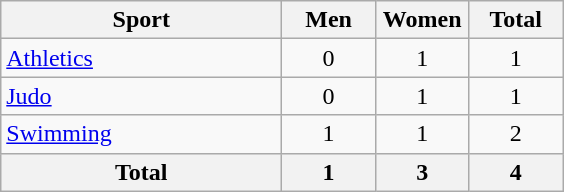<table class="wikitable sortable" style="text-align:center;">
<tr>
<th width=180>Sport</th>
<th width=55>Men</th>
<th width=55>Women</th>
<th width=55>Total</th>
</tr>
<tr>
<td align=left><a href='#'>Athletics</a></td>
<td>0</td>
<td>1</td>
<td>1</td>
</tr>
<tr>
<td align=left><a href='#'>Judo</a></td>
<td>0</td>
<td>1</td>
<td>1</td>
</tr>
<tr>
<td align=left><a href='#'>Swimming</a></td>
<td>1</td>
<td>1</td>
<td>2</td>
</tr>
<tr>
<th>Total</th>
<th>1</th>
<th>3</th>
<th>4</th>
</tr>
</table>
